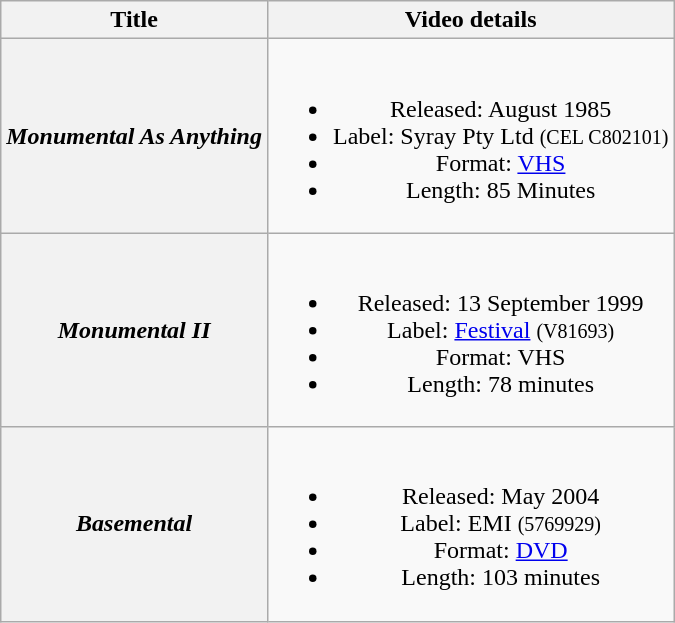<table class="wikitable plainrowheaders" style="text-align:center;" border="1">
<tr>
<th>Title</th>
<th>Video details</th>
</tr>
<tr>
<th scope="row"><em>Monumental As Anything</em></th>
<td><br><ul><li>Released: August 1985</li><li>Label: Syray Pty Ltd <small>(CEL C802101)</small></li><li>Format: <a href='#'>VHS</a></li><li>Length: 85 Minutes</li></ul></td>
</tr>
<tr>
<th scope="row"><em>Monumental II </em></th>
<td><br><ul><li>Released: 13 September 1999</li><li>Label: <a href='#'>Festival</a> <small>(V81693)</small></li><li>Format: VHS</li><li>Length: 78 minutes</li></ul></td>
</tr>
<tr>
<th scope="row"><em>Basemental</em></th>
<td><br><ul><li>Released: May 2004</li><li>Label: EMI <small>(5769929)</small></li><li>Format: <a href='#'>DVD</a></li><li>Length: 103 minutes</li></ul></td>
</tr>
</table>
